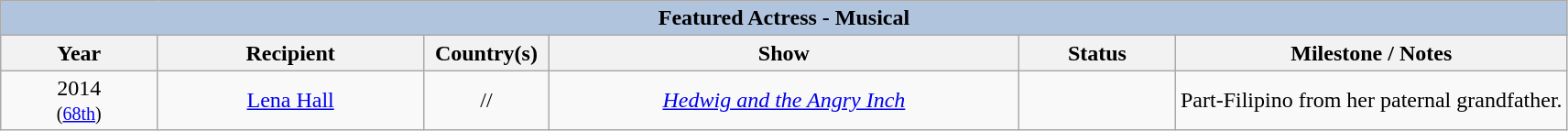<table class="wikitable" style="text-align: center">
<tr>
<th colspan="6" style="background:#B0C4DE;">Featured Actress - Musical</th>
</tr>
<tr style="background:#ebf5ff;">
<th width="10%">Year</th>
<th width="17%">Recipient</th>
<th width="8%">Country(s)</th>
<th width="30%">Show</th>
<th width="10%">Status</th>
<th width="25%">Milestone / Notes</th>
</tr>
<tr>
<td>2014<br><small>(<a href='#'>68th</a>)</small></td>
<td><a href='#'>Lena Hall</a></td>
<td>//</td>
<td><em><a href='#'>Hedwig and the Angry Inch</a></em></td>
<td></td>
<td>Part-Filipino from her paternal grandfather.</td>
</tr>
</table>
